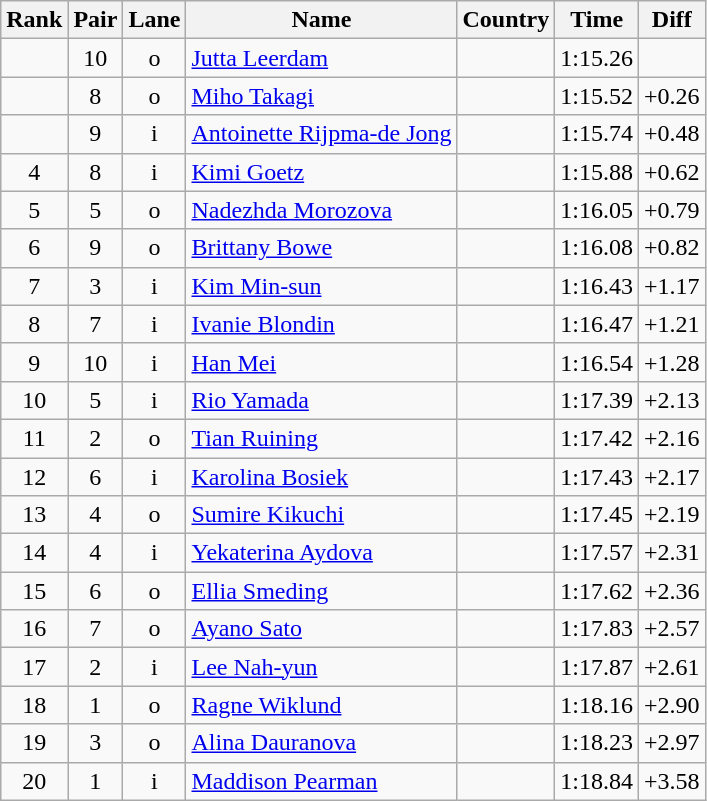<table class="wikitable sortable" style="text-align:center">
<tr>
<th>Rank</th>
<th>Pair</th>
<th>Lane</th>
<th>Name</th>
<th>Country</th>
<th>Time</th>
<th>Diff</th>
</tr>
<tr>
<td></td>
<td>10</td>
<td>o</td>
<td align=left><a href='#'>Jutta Leerdam</a></td>
<td align=left></td>
<td>1:15.26</td>
<td></td>
</tr>
<tr>
<td></td>
<td>8</td>
<td>o</td>
<td align=left><a href='#'>Miho Takagi</a></td>
<td align=left></td>
<td>1:15.52</td>
<td>+0.26</td>
</tr>
<tr>
<td></td>
<td>9</td>
<td>i</td>
<td align=left><a href='#'>Antoinette Rijpma-de Jong</a></td>
<td align=left></td>
<td>1:15.74</td>
<td>+0.48</td>
</tr>
<tr>
<td>4</td>
<td>8</td>
<td>i</td>
<td align=left><a href='#'>Kimi Goetz</a></td>
<td align=left></td>
<td>1:15.88</td>
<td>+0.62</td>
</tr>
<tr>
<td>5</td>
<td>5</td>
<td>o</td>
<td align=left><a href='#'>Nadezhda Morozova</a></td>
<td align=left></td>
<td>1:16.05</td>
<td>+0.79</td>
</tr>
<tr>
<td>6</td>
<td>9</td>
<td>o</td>
<td align=left><a href='#'>Brittany Bowe</a></td>
<td align=left></td>
<td>1:16.08</td>
<td>+0.82</td>
</tr>
<tr>
<td>7</td>
<td>3</td>
<td>i</td>
<td align=left><a href='#'>Kim Min-sun</a></td>
<td align=left></td>
<td>1:16.43</td>
<td>+1.17</td>
</tr>
<tr>
<td>8</td>
<td>7</td>
<td>i</td>
<td align=left><a href='#'>Ivanie Blondin</a></td>
<td align=left></td>
<td>1:16.47</td>
<td>+1.21</td>
</tr>
<tr>
<td>9</td>
<td>10</td>
<td>i</td>
<td align=left><a href='#'>Han Mei</a></td>
<td align=left></td>
<td>1:16.54</td>
<td>+1.28</td>
</tr>
<tr>
<td>10</td>
<td>5</td>
<td>i</td>
<td align=left><a href='#'>Rio Yamada</a></td>
<td align=left></td>
<td>1:17.39</td>
<td>+2.13</td>
</tr>
<tr>
<td>11</td>
<td>2</td>
<td>o</td>
<td align=left><a href='#'>Tian Ruining</a></td>
<td align=left></td>
<td>1:17.42</td>
<td>+2.16</td>
</tr>
<tr>
<td>12</td>
<td>6</td>
<td>i</td>
<td align=left><a href='#'>Karolina Bosiek</a></td>
<td align=left></td>
<td>1:17.43</td>
<td>+2.17</td>
</tr>
<tr>
<td>13</td>
<td>4</td>
<td>o</td>
<td align=left><a href='#'>Sumire Kikuchi</a></td>
<td align=left></td>
<td>1:17.45</td>
<td>+2.19</td>
</tr>
<tr>
<td>14</td>
<td>4</td>
<td>i</td>
<td align=left><a href='#'>Yekaterina Aydova</a></td>
<td align=left></td>
<td>1:17.57</td>
<td>+2.31</td>
</tr>
<tr>
<td>15</td>
<td>6</td>
<td>o</td>
<td align=left><a href='#'>Ellia Smeding</a></td>
<td align=left></td>
<td>1:17.62</td>
<td>+2.36</td>
</tr>
<tr>
<td>16</td>
<td>7</td>
<td>o</td>
<td align=left><a href='#'>Ayano Sato</a></td>
<td align=left></td>
<td>1:17.83</td>
<td>+2.57</td>
</tr>
<tr>
<td>17</td>
<td>2</td>
<td>i</td>
<td align=left><a href='#'>Lee Nah-yun</a></td>
<td align=left></td>
<td>1:17.87</td>
<td>+2.61</td>
</tr>
<tr>
<td>18</td>
<td>1</td>
<td>o</td>
<td align=left><a href='#'>Ragne Wiklund</a></td>
<td align=left></td>
<td>1:18.16</td>
<td>+2.90</td>
</tr>
<tr>
<td>19</td>
<td>3</td>
<td>o</td>
<td align=left><a href='#'>Alina Dauranova</a></td>
<td align=left></td>
<td>1:18.23</td>
<td>+2.97</td>
</tr>
<tr>
<td>20</td>
<td>1</td>
<td>i</td>
<td align=left><a href='#'>Maddison Pearman</a></td>
<td align=left></td>
<td>1:18.84</td>
<td>+3.58</td>
</tr>
</table>
